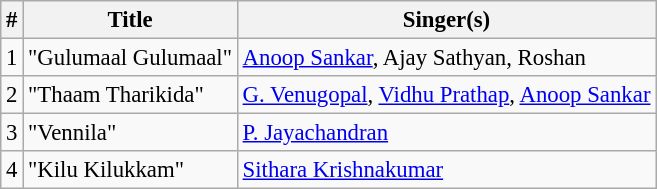<table class="wikitable" style="font-size:95%;">
<tr>
<th>#</th>
<th>Title</th>
<th>Singer(s)</th>
</tr>
<tr>
<td>1</td>
<td>"Gulumaal Gulumaal"</td>
<td><a href='#'>Anoop Sankar</a>, Ajay Sathyan, Roshan</td>
</tr>
<tr>
<td>2</td>
<td>"Thaam Tharikida"</td>
<td><a href='#'>G. Venugopal</a>, <a href='#'>Vidhu Prathap</a>, <a href='#'>Anoop Sankar</a></td>
</tr>
<tr>
<td>3</td>
<td>"Vennila"</td>
<td><a href='#'>P. Jayachandran</a></td>
</tr>
<tr>
<td>4</td>
<td>"Kilu Kilukkam"</td>
<td><a href='#'>Sithara Krishnakumar</a></td>
</tr>
</table>
